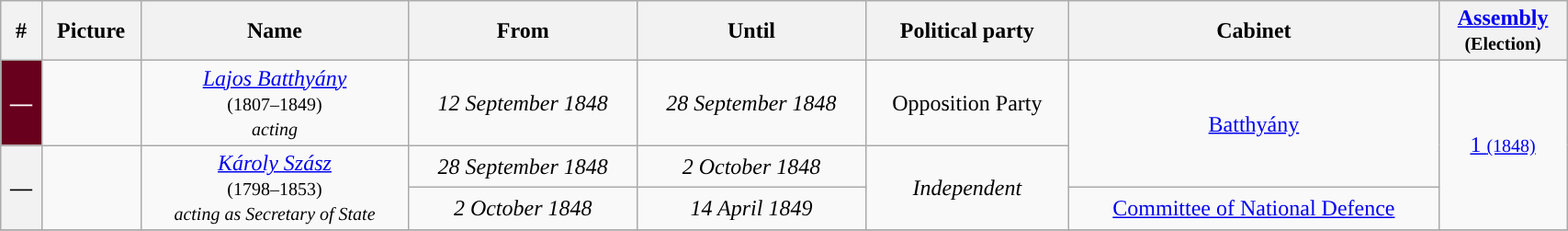<table width=90% class="wikitable" style="text-align:center">
<tr>
<th>#</th>
<th>Picture</th>
<th>Name</th>
<th>From</th>
<th>Until</th>
<th>Political party</th>
<th>Cabinet</th>
<th><a href='#'>Assembly</a><br><small>(Election)</small></th>
</tr>
<tr>
<th style="background-color:#68001D; color:white">—</th>
<td></td>
<td><em><a href='#'>Lajos Batthyány</a></em><br><small>(1807–1849)<br><em>acting</em></small></td>
<td><em>12 September 1848</em></td>
<td><em>28 September 1848</em></td>
<td>Opposition Party</td>
<td rowspan="2"><a href='#'>Batthyány</a></td>
<td rowspan="3"><a href='#'>1 <small>(1848)</small></a></td>
</tr>
<tr>
<th rowspan="2" style="background:">—</th>
<td rowspan="2"></td>
<td rowspan="2"><em><a href='#'>Károly Szász</a></em><br><small>(1798–1853)<br><em>acting as Secretary of State</em></small></td>
<td><em>28 September 1848</em></td>
<td><em>2 October 1848</em></td>
<td rowspan="2"><em>Independent</em></td>
</tr>
<tr>
<td><em>2 October 1848</em></td>
<td><em>14 April 1849</em></td>
<td><a href='#'>Committee of National Defence</a></td>
</tr>
<tr>
</tr>
</table>
